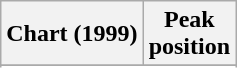<table class="wikitable sortable plainrowheaders" style="text-align:center">
<tr>
<th scope="col">Chart (1999)</th>
<th scope="col">Peak<br>position</th>
</tr>
<tr>
</tr>
<tr>
</tr>
<tr>
</tr>
<tr>
</tr>
</table>
